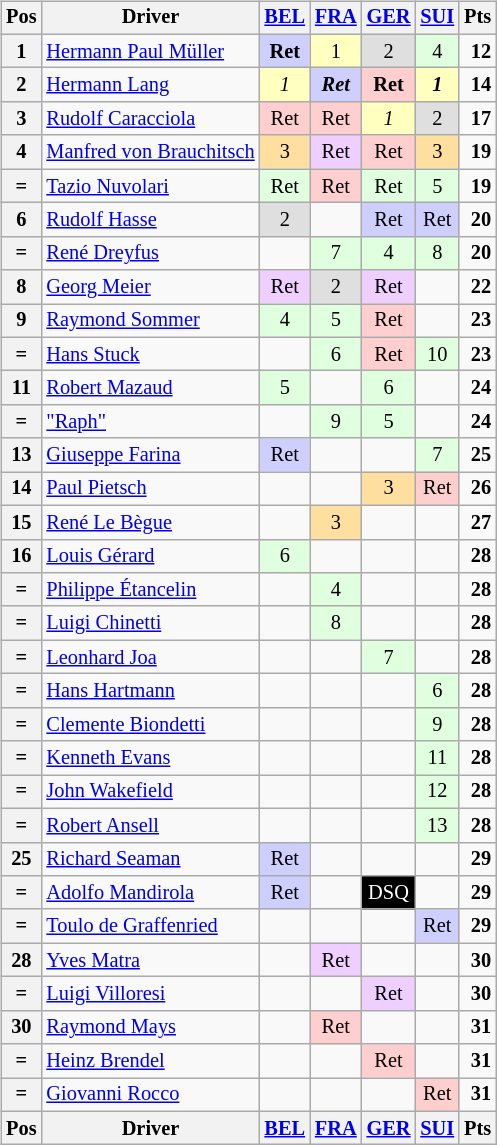<table>
<tr>
<td><br><table class="wikitable" style="font-size: 85%; text-align:center">
<tr valign="top">
<th valign="middle">Pos</th>
<th valign="middle">Driver</th>
<th><a href='#'>BEL</a><br></th>
<th><a href='#'>FRA</a><br></th>
<th><a href='#'>GER</a><br></th>
<th><a href='#'>SUI</a><br></th>
<th valign="middle">Pts</th>
</tr>
<tr>
<th>1</th>
<td align="left"> <a href='#'>Hermann Paul Müller</a></td>
<td style="background:#cfcfff;"><strong>Ret</strong></td>
<td style="background:#ffffbf;">1</td>
<td style="background:#dfdfdf;">2</td>
<td style="background:#dfffdf;">4</td>
<td align="right"><strong>12</strong></td>
</tr>
<tr>
<th>2</th>
<td align="left"> <a href='#'>Hermann Lang</a></td>
<td style="background:#ffffbf;"><em>1</em></td>
<td style="background:#cfcfff;"><strong><em>Ret</em></strong></td>
<td style="background:#ffcfcf;"><strong>Ret</strong></td>
<td style="background:#ffffbf;"><strong><em>1</em></strong></td>
<td align="right"><strong>14</strong></td>
</tr>
<tr>
<th>3</th>
<td align="left"> <a href='#'>Rudolf Caracciola</a></td>
<td style="background:#ffcfcf;">Ret</td>
<td style="background:#ffcfcf;">Ret</td>
<td style="background:#ffffbf;"><em>1</em></td>
<td style="background:#dfdfdf;">2</td>
<td align="right"><strong>17</strong></td>
</tr>
<tr>
<th>4</th>
<td align="left"> <a href='#'>Manfred von Brauchitsch</a></td>
<td style="background:#ffdf9f;">3</td>
<td style="background:#efcfff;">Ret</td>
<td style="background:#ffcfcf;">Ret</td>
<td style="background:#ffdf9f;">3</td>
<td align="right"><strong>19</strong></td>
</tr>
<tr>
<th>=</th>
<td align="left"> <a href='#'>Tazio Nuvolari</a></td>
<td style="background:#dfffdf;">Ret</td>
<td style="background:#ffcfcf;">Ret</td>
<td style="background:#dfffdf;">Ret</td>
<td style="background:#dfffdf;">5</td>
<td align="right"><strong>19</strong></td>
</tr>
<tr>
<th>6</th>
<td align="left"> <a href='#'>Rudolf Hasse</a></td>
<td style="background:#dfdfdf;">2</td>
<td></td>
<td style="background:#cfcfff;">Ret</td>
<td style="background:#cfcfff;">Ret</td>
<td align="right"><strong>20</strong></td>
</tr>
<tr>
<th>=</th>
<td align="left"> <a href='#'>René Dreyfus</a></td>
<td></td>
<td style="background:#dfffdf;">7</td>
<td style="background:#dfffdf;">4</td>
<td style="background:#dfffdf;">8</td>
<td align="right"><strong>20</strong></td>
</tr>
<tr>
<th>8</th>
<td align="left"> <a href='#'>Georg Meier</a></td>
<td style="background:#efcfff;">Ret</td>
<td style="background:#dfdfdf;">2</td>
<td style="background:#efcfff;">Ret</td>
<td></td>
<td align="right"><strong>22</strong></td>
</tr>
<tr>
<th>9</th>
<td align="left"> <a href='#'>Raymond Sommer</a></td>
<td style="background:#dfffdf;">4</td>
<td style="background:#dfffdf;">5</td>
<td style="background:#ffcfcf;">Ret</td>
<td></td>
<td align="right"><strong>23</strong></td>
</tr>
<tr>
<th>=</th>
<td align="left"> <a href='#'>Hans Stuck</a></td>
<td></td>
<td style="background:#dfffdf;">6</td>
<td style="background:#ffcfcf;">Ret</td>
<td style="background:#dfffdf;">10</td>
<td align="right"><strong>23</strong></td>
</tr>
<tr>
<th>11</th>
<td align="left"> <a href='#'>Robert Mazaud</a></td>
<td style="background:#dfffdf;">5</td>
<td></td>
<td style="background:#dfffdf;">6</td>
<td></td>
<td align="right"><strong>24</strong></td>
</tr>
<tr>
<th>=</th>
<td align="left"> <a href='#'>"Raph"</a></td>
<td></td>
<td style="background:#dfffdf;">9</td>
<td style="background:#dfffdf;">5</td>
<td></td>
<td align="right"><strong>24</strong></td>
</tr>
<tr>
<th>13</th>
<td align="left"> <a href='#'>Giuseppe Farina</a></td>
<td style="background:#cfcfff;">Ret</td>
<td></td>
<td></td>
<td style="background:#dfffdf;">7</td>
<td align="right"><strong>25</strong></td>
</tr>
<tr>
<th>14</th>
<td align="left"> <a href='#'>Paul Pietsch</a></td>
<td></td>
<td></td>
<td style="background:#ffdf9f;">3</td>
<td style="background:#ffcfcf;">Ret</td>
<td align="right"><strong>26</strong></td>
</tr>
<tr>
<th>15</th>
<td align="left"> <a href='#'>René Le Bègue</a></td>
<td></td>
<td style="background:#ffdf9f;">3</td>
<td></td>
<td></td>
<td align="right"><strong>27</strong></td>
</tr>
<tr>
<th>16</th>
<td align="left"> <a href='#'>Louis Gérard</a></td>
<td style="background:#dfffdf;">6</td>
<td></td>
<td></td>
<td></td>
<td align="right"><strong>28</strong></td>
</tr>
<tr>
<th>=</th>
<td align="left"> <a href='#'>Philippe Étancelin</a></td>
<td></td>
<td style="background:#dfffdf;">4</td>
<td></td>
<td></td>
<td align="right"><strong>28</strong></td>
</tr>
<tr>
<th>=</th>
<td align="left"> <a href='#'>Luigi Chinetti</a></td>
<td></td>
<td style="background:#dfffdf;">8</td>
<td></td>
<td></td>
<td align="right"><strong>28</strong></td>
</tr>
<tr>
<th>=</th>
<td align="left"> <a href='#'>Leonhard Joa</a></td>
<td></td>
<td></td>
<td style="background:#dfffdf;">7</td>
<td></td>
<td align="right"><strong>28</strong></td>
</tr>
<tr>
<th>=</th>
<td align="left"> <a href='#'>Hans Hartmann</a></td>
<td></td>
<td></td>
<td></td>
<td style="background:#dfffdf;">6</td>
<td align="right"><strong>28</strong></td>
</tr>
<tr>
<th>=</th>
<td align="left"> <a href='#'>Clemente Biondetti</a></td>
<td></td>
<td></td>
<td></td>
<td style="background:#dfffdf;">9</td>
<td align="right"><strong>28</strong></td>
</tr>
<tr>
<th>=</th>
<td align="left"> <a href='#'>Kenneth Evans</a></td>
<td></td>
<td></td>
<td></td>
<td style="background:#dfffdf;">11</td>
<td align="right"><strong>28</strong></td>
</tr>
<tr>
<th>=</th>
<td align="left"> <a href='#'>John Wakefield</a></td>
<td></td>
<td></td>
<td></td>
<td style="background:#dfffdf;">12</td>
<td align="right"><strong>28</strong></td>
</tr>
<tr>
<th>=</th>
<td align="left"> <a href='#'>Robert Ansell</a></td>
<td></td>
<td></td>
<td></td>
<td style="background:#dfffdf;">13</td>
<td align="right"><strong>28</strong></td>
</tr>
<tr>
<th>25</th>
<td align="left"> <a href='#'>Richard Seaman</a></td>
<td style="background:#cfcfff;">Ret</td>
<td></td>
<td></td>
<td></td>
<td align="right"><strong>29</strong></td>
</tr>
<tr>
<th>=</th>
<td align="left"> <a href='#'>Adolfo Mandirola</a></td>
<td style="background:#cfcfff;">Ret</td>
<td></td>
<td style="background:#000000; color:white">DSQ</td>
<td></td>
<td align="right"><strong>29</strong></td>
</tr>
<tr>
<th>=</th>
<td align="left"> <a href='#'>Toulo de Graffenried</a></td>
<td></td>
<td></td>
<td></td>
<td style="background:#cfcfff;">Ret</td>
<td align="right"><strong>29</strong></td>
</tr>
<tr>
<th>28</th>
<td align="left"> <a href='#'>Yves Matra</a></td>
<td></td>
<td style="background:#efcfff;">Ret</td>
<td></td>
<td></td>
<td align="right"><strong>30</strong></td>
</tr>
<tr>
<th>=</th>
<td align="left"> <a href='#'>Luigi Villoresi</a></td>
<td></td>
<td></td>
<td style="background:#efcfff;">Ret</td>
<td></td>
<td align="right"><strong>30</strong></td>
</tr>
<tr>
<th>30</th>
<td align="left"> <a href='#'>Raymond Mays</a></td>
<td></td>
<td style="background:#ffcfcf;">Ret</td>
<td></td>
<td></td>
<td align="right"><strong>31</strong></td>
</tr>
<tr>
<th>=</th>
<td align="left"> <a href='#'>Heinz Brendel</a></td>
<td></td>
<td></td>
<td style="background:#ffcfcf;">Ret</td>
<td></td>
<td align="right"><strong>31</strong></td>
</tr>
<tr>
<th>=</th>
<td align="left"> <a href='#'>Giovanni Rocco</a></td>
<td></td>
<td></td>
<td></td>
<td style="background:#ffcfcf;">Ret</td>
<td align="right"><strong>31</strong></td>
</tr>
<tr valign="top">
<th valign="middle">Pos</th>
<th valign="middle">Driver</th>
<th><a href='#'>BEL</a><br></th>
<th><a href='#'>FRA</a><br></th>
<th><a href='#'>GER</a><br></th>
<th><a href='#'>SUI</a><br></th>
<th valign="middle">Pts</th>
</tr>
</table>
</td>
<td valign="top"><br></td>
</tr>
</table>
